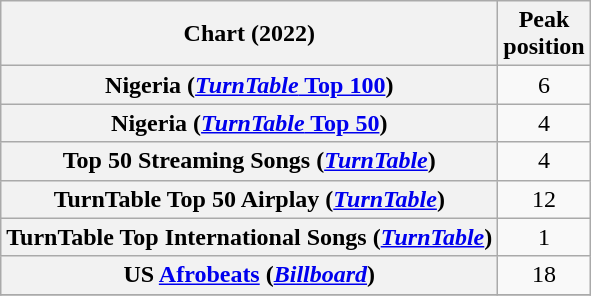<table class="wikitable plainrowheaders sortable" style="text-align:center;">
<tr>
<th>Chart (2022)</th>
<th>Peak<br>position</th>
</tr>
<tr>
<th scope="row">Nigeria (<a href='#'><em>TurnTable</em> Top 100</a>)</th>
<td align=center>6</td>
</tr>
<tr>
<th scope="row">Nigeria (<a href='#'><em>TurnTable</em> Top 50</a>)</th>
<td align=center>4</td>
</tr>
<tr>
<th scope="row">Top 50 Streaming Songs (<a href='#'><em>TurnTable</em></a>)</th>
<td align=center>4</td>
</tr>
<tr>
<th scope="row">TurnTable Top 50 Airplay (<a href='#'><em>TurnTable</em></a>)</th>
<td align=center>12</td>
</tr>
<tr>
<th scope="row">TurnTable Top International Songs (<a href='#'><em>TurnTable</em></a>)</th>
<td>1</td>
</tr>
<tr>
<th scope="row">US <a href='#'>Afrobeats</a> (<a href='#'><em>Billboard</em></a>)</th>
<td align=center>18</td>
</tr>
<tr>
</tr>
</table>
